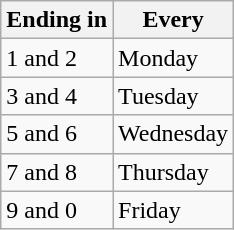<table class="wikitable">
<tr>
<th>Ending in</th>
<th>Every</th>
</tr>
<tr>
<td>1 and 2</td>
<td>Monday</td>
</tr>
<tr>
<td>3 and 4</td>
<td>Tuesday</td>
</tr>
<tr>
<td>5 and 6</td>
<td>Wednesday</td>
</tr>
<tr>
<td>7 and 8</td>
<td>Thursday</td>
</tr>
<tr>
<td>9 and 0</td>
<td>Friday</td>
</tr>
</table>
